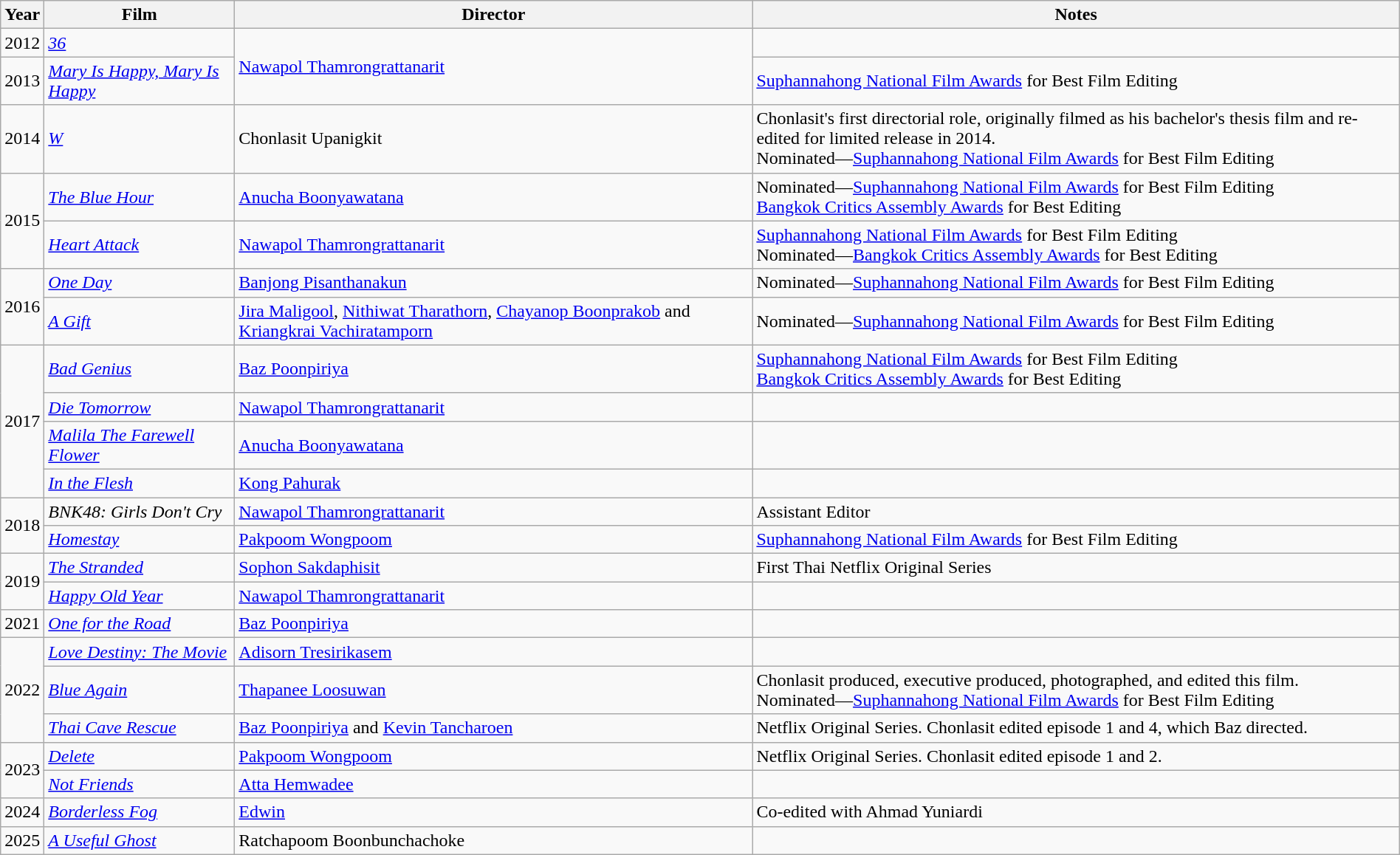<table class="wikitable" style="width:100%">
<tr>
<th>Year</th>
<th>Film</th>
<th>Director</th>
<th>Notes</th>
</tr>
<tr>
<td>2012</td>
<td><em><a href='#'>36</a></em></td>
<td rowspan=2><a href='#'>Nawapol Thamrongrattanarit</a></td>
<td></td>
</tr>
<tr>
<td>2013</td>
<td><em><a href='#'>Mary Is Happy, Mary Is Happy</a></em></td>
<td><a href='#'>Suphannahong National Film Awards</a> for Best Film Editing</td>
</tr>
<tr>
<td>2014</td>
<td><em><a href='#'>W</a></em></td>
<td>Chonlasit Upanigkit</td>
<td>Chonlasit's first directorial role, originally filmed as his bachelor's thesis film and re-edited for limited release in 2014.<br>Nominated—<a href='#'>Suphannahong National Film Awards</a> for Best Film Editing</td>
</tr>
<tr>
<td rowspan=2>2015</td>
<td><em><a href='#'>The Blue Hour</a></em></td>
<td><a href='#'>Anucha Boonyawatana</a></td>
<td>Nominated—<a href='#'>Suphannahong National Film Awards</a> for Best Film Editing<br><a href='#'>Bangkok Critics Assembly Awards</a> for Best Editing</td>
</tr>
<tr>
<td><em><a href='#'>Heart Attack</a></em></td>
<td><a href='#'>Nawapol Thamrongrattanarit</a></td>
<td><a href='#'>Suphannahong National Film Awards</a> for Best Film Editing<br>Nominated—<a href='#'>Bangkok Critics Assembly Awards</a> for Best Editing</td>
</tr>
<tr>
<td rowspan=2>2016</td>
<td><em><a href='#'>One Day</a></em></td>
<td><a href='#'>Banjong Pisanthanakun</a></td>
<td>Nominated—<a href='#'>Suphannahong National Film Awards</a> for Best Film Editing</td>
</tr>
<tr>
<td><em><a href='#'>A Gift</a></em></td>
<td><a href='#'>Jira Maligool</a>, <a href='#'>Nithiwat Tharathorn</a>, <a href='#'>Chayanop Boonprakob</a> and <a href='#'>Kriangkrai Vachiratamporn</a></td>
<td>Nominated—<a href='#'>Suphannahong National Film Awards</a> for Best Film Editing</td>
</tr>
<tr>
<td rowspan=4>2017</td>
<td><em><a href='#'>Bad Genius</a></em></td>
<td><a href='#'>Baz Poonpiriya</a></td>
<td><a href='#'>Suphannahong National Film Awards</a> for Best Film Editing<br><a href='#'>Bangkok Critics Assembly Awards</a> for Best Editing</td>
</tr>
<tr>
<td><em><a href='#'>Die Tomorrow</a></em></td>
<td><a href='#'>Nawapol Thamrongrattanarit</a></td>
<td></td>
</tr>
<tr>
<td><em><a href='#'>Malila The Farewell Flower</a></em></td>
<td><a href='#'>Anucha Boonyawatana</a></td>
<td></td>
</tr>
<tr>
<td><em><a href='#'>In the Flesh</a></em></td>
<td><a href='#'>Kong Pahurak</a></td>
<td></td>
</tr>
<tr>
<td rowspan=2>2018</td>
<td><em>BNK48: Girls Don't Cry</em></td>
<td><a href='#'>Nawapol Thamrongrattanarit</a></td>
<td>Assistant Editor</td>
</tr>
<tr>
<td><em><a href='#'>Homestay</a></em></td>
<td><a href='#'>Pakpoom Wongpoom</a></td>
<td><a href='#'>Suphannahong National Film Awards</a> for Best Film Editing</td>
</tr>
<tr>
<td rowspan="2">2019</td>
<td><em><a href='#'>The Stranded</a></em></td>
<td><a href='#'>Sophon Sakdaphisit</a></td>
<td>First Thai Netflix Original Series</td>
</tr>
<tr>
<td><em><a href='#'>Happy Old Year</a></em></td>
<td><a href='#'>Nawapol Thamrongrattanarit</a></td>
<td></td>
</tr>
<tr>
<td>2021</td>
<td><a href='#'><em>One for the Road</em></a></td>
<td><a href='#'>Baz Poonpiriya</a></td>
<td></td>
</tr>
<tr>
<td rowspan="3">2022</td>
<td><em><a href='#'>Love Destiny: The Movie</a></em></td>
<td><a href='#'>Adisorn Tresirikasem</a></td>
<td></td>
</tr>
<tr>
<td><em><a href='#'>Blue Again</a></em></td>
<td><a href='#'>Thapanee Loosuwan</a></td>
<td>Chonlasit produced, executive produced, photographed, and edited this film.<br>Nominated—<a href='#'>Suphannahong National Film Awards</a> for Best Film Editing</td>
</tr>
<tr>
<td><em><a href='#'>Thai Cave Rescue</a></em></td>
<td><a href='#'>Baz Poonpiriya</a> and <a href='#'>Kevin Tancharoen</a></td>
<td>Netflix Original Series. Chonlasit edited episode 1 and 4, which Baz directed.</td>
</tr>
<tr>
<td rowspan="2">2023</td>
<td><em><a href='#'>Delete</a></em></td>
<td><a href='#'>Pakpoom Wongpoom</a></td>
<td>Netflix Original Series. Chonlasit edited episode 1 and 2.</td>
</tr>
<tr>
<td><em><a href='#'>Not Friends</a></em></td>
<td><a href='#'>Atta Hemwadee</a></td>
<td></td>
</tr>
<tr>
<td>2024</td>
<td><em><a href='#'>Borderless Fog</a></em></td>
<td><a href='#'>Edwin</a></td>
<td>Co-edited with Ahmad Yuniardi</td>
</tr>
<tr>
<td>2025</td>
<td><em><a href='#'>A Useful Ghost</a></em></td>
<td>Ratchapoom Boonbunchachoke</td>
<td></td>
</tr>
</table>
